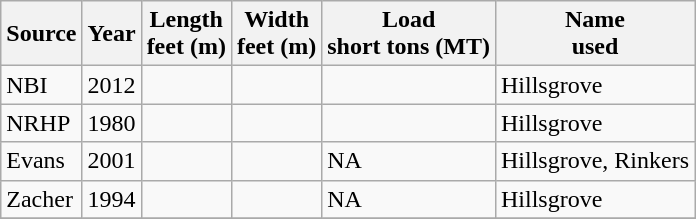<table class="wikitable sortable">
<tr>
<th class="unsortable"><strong>Source</strong></th>
<th><strong>Year</strong></th>
<th><strong>Length</strong><br>feet (m)</th>
<th><strong>Width</strong><br>feet (m)</th>
<th><strong>Load</strong><br>short tons (MT)</th>
<th class="unsortable"><strong>Name<br>used</strong></th>
</tr>
<tr ->
<td>NBI</td>
<td>2012</td>
<td></td>
<td></td>
<td></td>
<td>Hillsgrove</td>
</tr>
<tr ->
<td>NRHP</td>
<td>1980</td>
<td></td>
<td></td>
<td></td>
<td>Hillsgrove</td>
</tr>
<tr ->
<td>Evans</td>
<td>2001</td>
<td></td>
<td></td>
<td>NA</td>
<td>Hillsgrove, Rinkers</td>
</tr>
<tr ->
<td>Zacher</td>
<td>1994</td>
<td></td>
<td></td>
<td>NA</td>
<td>Hillsgrove</td>
</tr>
<tr ->
</tr>
</table>
